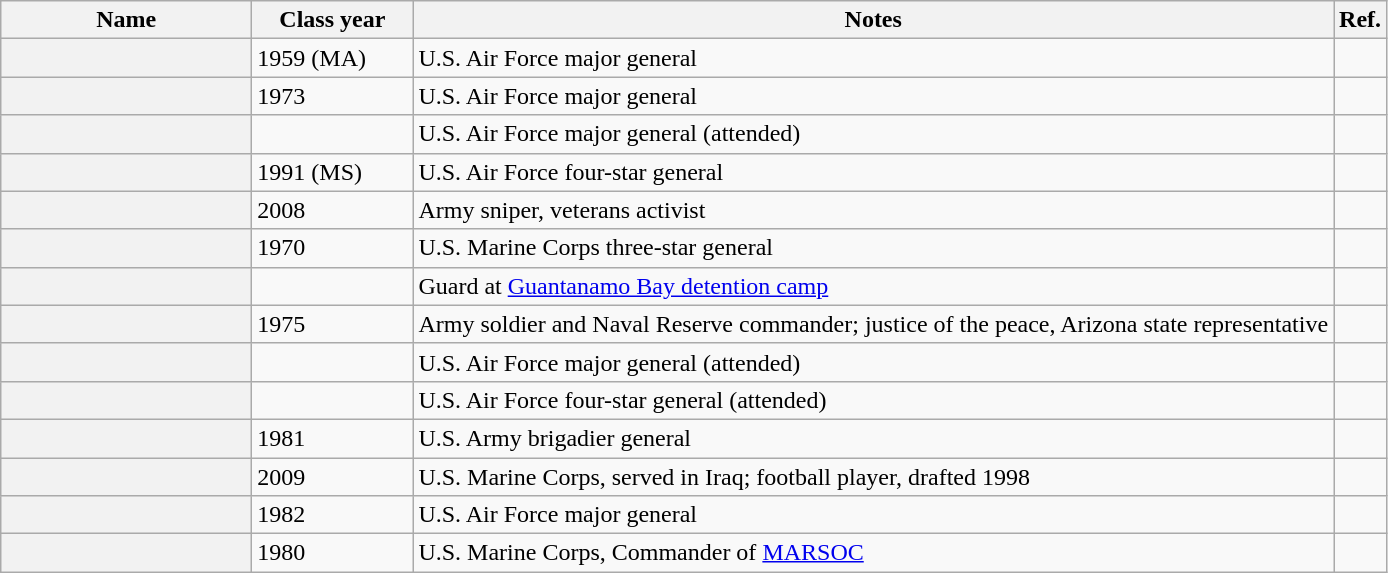<table class="wikitable sortable">
<tr>
<th scope = "col" width="160">Name</th>
<th scope = "col" width="100">Class year</th>
<th scope = "col" width="*" class="unsortable">Notes</th>
<th scope = "col" width="*" class="unsortable">Ref.</th>
</tr>
<tr>
<th scope = "row"></th>
<td>1959 (MA)</td>
<td>U.S. Air Force major general</td>
<td></td>
</tr>
<tr>
<th scope = "row"></th>
<td>1973</td>
<td>U.S. Air Force major general</td>
<td></td>
</tr>
<tr>
<th scope = "row"></th>
<td></td>
<td>U.S. Air Force major general (attended)</td>
<td></td>
</tr>
<tr>
<th scope = "row"></th>
<td>1991 (MS)</td>
<td>U.S. Air Force four-star general</td>
<td></td>
</tr>
<tr>
<th scope = "row"></th>
<td>2008</td>
<td>Army sniper, veterans activist</td>
<td></td>
</tr>
<tr>
<th scope = "row"></th>
<td>1970</td>
<td>U.S. Marine Corps three-star general</td>
<td></td>
</tr>
<tr>
<th scope = "row"></th>
<td></td>
<td>Guard at <a href='#'>Guantanamo Bay detention camp</a></td>
<td></td>
</tr>
<tr>
<th scope = "row"></th>
<td>1975</td>
<td>Army soldier and Naval Reserve commander; justice of the peace, Arizona state representative</td>
<td></td>
</tr>
<tr>
<th scope = "row"></th>
<td></td>
<td>U.S. Air Force major general (attended)</td>
<td></td>
</tr>
<tr>
<th scope = "row"></th>
<td></td>
<td>U.S. Air Force four-star general (attended)</td>
<td></td>
</tr>
<tr>
<th scope = "row"></th>
<td>1981</td>
<td>U.S. Army brigadier general</td>
<td></td>
</tr>
<tr>
<th scope = "row"></th>
<td>2009</td>
<td>U.S. Marine Corps, served in Iraq; football player, drafted 1998</td>
<td></td>
</tr>
<tr>
<th scope = "row"></th>
<td>1982</td>
<td>U.S. Air Force major general</td>
<td></td>
</tr>
<tr>
<th scope = "row"></th>
<td>1980</td>
<td>U.S. Marine Corps, Commander of <a href='#'>MARSOC</a></td>
<td></td>
</tr>
</table>
